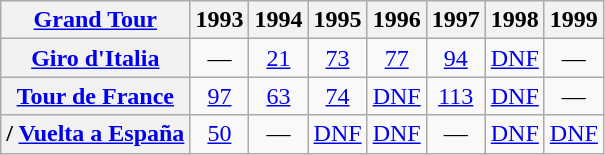<table class="wikitable plainrowheaders">
<tr>
<th scope="col"><a href='#'>Grand Tour</a></th>
<th scope="col">1993</th>
<th scope="col">1994</th>
<th scope="col">1995</th>
<th scope="col">1996</th>
<th scope="col">1997</th>
<th scope="col">1998</th>
<th scope="col">1999</th>
</tr>
<tr style="text-align:center;">
<th scope="row"> <a href='#'>Giro d'Italia</a></th>
<td>—</td>
<td><a href='#'>21</a></td>
<td><a href='#'>73</a></td>
<td><a href='#'>77</a></td>
<td><a href='#'>94</a></td>
<td><a href='#'>DNF</a></td>
<td>—</td>
</tr>
<tr style="text-align:center;">
<th scope="row"> <a href='#'>Tour de France</a></th>
<td><a href='#'>97</a></td>
<td><a href='#'>63</a></td>
<td><a href='#'>74</a></td>
<td><a href='#'>DNF</a></td>
<td><a href='#'>113</a></td>
<td><a href='#'>DNF</a></td>
<td>—</td>
</tr>
<tr style="text-align:center;">
<th scope="row">/ <a href='#'>Vuelta a España</a></th>
<td><a href='#'>50</a></td>
<td>—</td>
<td><a href='#'>DNF</a></td>
<td><a href='#'>DNF</a></td>
<td>—</td>
<td><a href='#'>DNF</a></td>
<td><a href='#'>DNF</a></td>
</tr>
</table>
